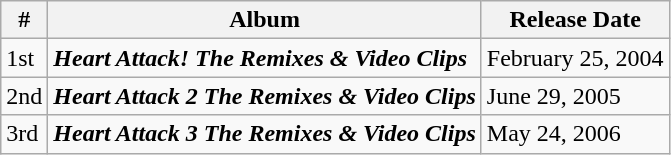<table class="wikitable">
<tr>
<th>#</th>
<th>Album</th>
<th>Release Date</th>
</tr>
<tr>
<td>1st</td>
<td><strong><em>Heart Attack! The Remixes & Video Clips</em></strong></td>
<td>February 25, 2004</td>
</tr>
<tr>
<td>2nd</td>
<td><strong><em>Heart Attack 2 The Remixes & Video Clips</em></strong></td>
<td>June 29, 2005</td>
</tr>
<tr>
<td>3rd</td>
<td><strong><em>Heart Attack 3 The Remixes & Video Clips</em></strong></td>
<td>May 24, 2006</td>
</tr>
</table>
